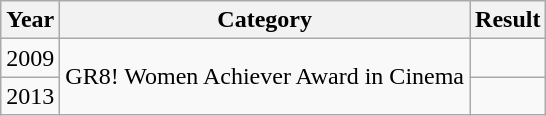<table class="wikitable sortable">
<tr>
<th>Year</th>
<th>Category</th>
<th>Result</th>
</tr>
<tr>
<td>2009</td>
<td rowspan="2">GR8! Women Achiever Award in Cinema</td>
<td></td>
</tr>
<tr>
<td>2013</td>
<td></td>
</tr>
</table>
